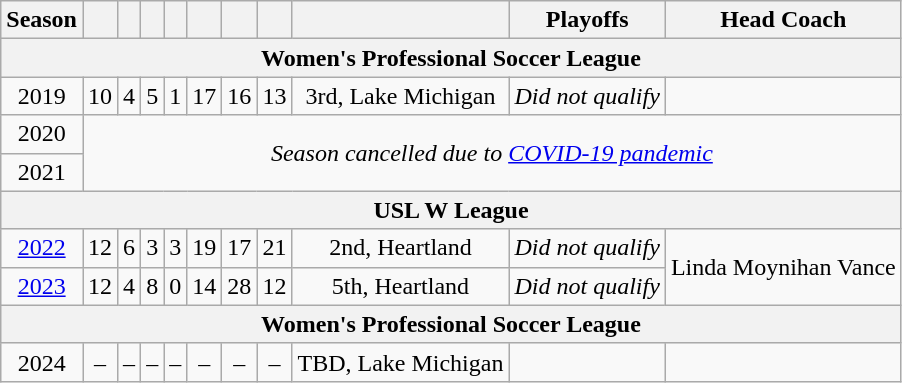<table class="wikitable" style="text-align: center">
<tr>
<th>Season</th>
<th></th>
<th></th>
<th></th>
<th></th>
<th></th>
<th></th>
<th></th>
<th></th>
<th>Playoffs</th>
<th>Head Coach</th>
</tr>
<tr>
<th colspan="11">Women's Professional Soccer League</th>
</tr>
<tr>
<td>2019</td>
<td>10</td>
<td>4</td>
<td>5</td>
<td>1</td>
<td>17</td>
<td>16</td>
<td>13</td>
<td>3rd, Lake Michigan</td>
<td><em>Did not qualify</em></td>
<td></td>
</tr>
<tr>
<td>2020</td>
<td colspan="10" rowspan="2"><em>Season cancelled due to <a href='#'>COVID-19 pandemic</a></em></td>
</tr>
<tr>
<td>2021</td>
</tr>
<tr>
<th colspan="11">USL W League</th>
</tr>
<tr>
<td><a href='#'>2022</a></td>
<td>12</td>
<td>6</td>
<td>3</td>
<td>3</td>
<td>19</td>
<td>17</td>
<td>21</td>
<td>2nd, Heartland</td>
<td><em>Did not qualify</em></td>
<td rowspan="2"> Linda Moynihan Vance</td>
</tr>
<tr>
<td><a href='#'>2023</a></td>
<td>12</td>
<td>4</td>
<td>8</td>
<td>0</td>
<td>14</td>
<td>28</td>
<td>12</td>
<td>5th, Heartland</td>
<td><em>Did not qualify</em></td>
</tr>
<tr>
<th colspan="11">Women's Professional Soccer League</th>
</tr>
<tr>
<td>2024</td>
<td>–</td>
<td>–</td>
<td>–</td>
<td>–</td>
<td>–</td>
<td>–</td>
<td>–</td>
<td>TBD, Lake Michigan</td>
<td></td>
<td></td>
</tr>
</table>
